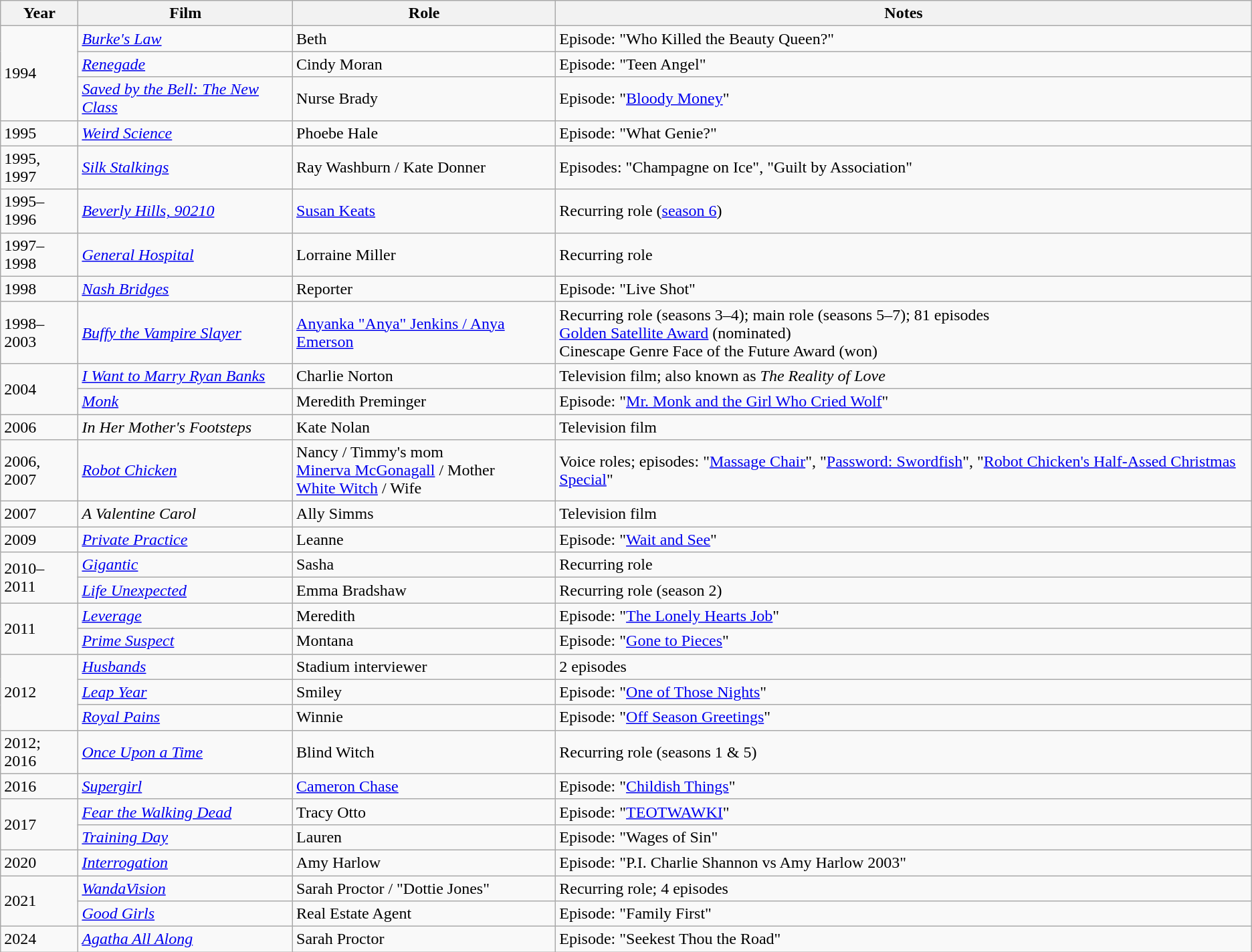<table class="wikitable sortable">
<tr>
<th>Year</th>
<th>Film</th>
<th>Role</th>
<th class="unsortable">Notes</th>
</tr>
<tr>
<td rowspan="3">1994</td>
<td><em><a href='#'>Burke's Law</a></em></td>
<td>Beth</td>
<td>Episode: "Who Killed the Beauty Queen?"</td>
</tr>
<tr>
<td><em><a href='#'>Renegade</a></em></td>
<td>Cindy Moran</td>
<td>Episode: "Teen Angel"</td>
</tr>
<tr>
<td><em><a href='#'>Saved by the Bell: The New Class</a></em></td>
<td>Nurse Brady</td>
<td>Episode: "<a href='#'>Bloody Money</a>"</td>
</tr>
<tr>
<td>1995</td>
<td><em><a href='#'>Weird Science</a></em></td>
<td>Phoebe Hale</td>
<td>Episode: "What Genie?"</td>
</tr>
<tr>
<td>1995, 1997</td>
<td><em><a href='#'>Silk Stalkings</a></em></td>
<td>Ray Washburn / Kate Donner</td>
<td>Episodes: "Champagne on Ice", "Guilt by Association"</td>
</tr>
<tr>
<td>1995–1996</td>
<td><em><a href='#'>Beverly Hills, 90210</a></em></td>
<td><a href='#'>Susan Keats</a></td>
<td>Recurring role (<a href='#'>season 6</a>)</td>
</tr>
<tr>
<td>1997–1998</td>
<td><em><a href='#'>General Hospital</a></em></td>
<td>Lorraine Miller</td>
<td>Recurring role</td>
</tr>
<tr>
<td>1998</td>
<td><em><a href='#'>Nash Bridges</a></em></td>
<td>Reporter</td>
<td>Episode: "Live Shot"</td>
</tr>
<tr>
<td>1998–2003</td>
<td><em><a href='#'>Buffy the Vampire Slayer</a></em></td>
<td><a href='#'>Anyanka "Anya" Jenkins / Anya Emerson</a></td>
<td>Recurring role (seasons 3–4); main role (seasons 5–7); 81 episodes <br><a href='#'>Golden Satellite Award</a> (nominated) <br>Cinescape Genre Face of the Future Award (won)</td>
</tr>
<tr>
<td rowspan="2">2004</td>
<td><em><a href='#'>I Want to Marry Ryan Banks</a></em></td>
<td>Charlie Norton</td>
<td>Television film; also known as <em>The Reality of Love</em></td>
</tr>
<tr>
<td><em><a href='#'>Monk</a></em></td>
<td>Meredith Preminger</td>
<td>Episode: "<a href='#'>Mr. Monk and the Girl Who Cried Wolf</a>"</td>
</tr>
<tr>
<td>2006</td>
<td><em>In Her Mother's Footsteps</em></td>
<td>Kate Nolan</td>
<td>Television film</td>
</tr>
<tr>
<td>2006, 2007</td>
<td><em><a href='#'>Robot Chicken</a></em></td>
<td>Nancy / Timmy's mom <br> <a href='#'>Minerva McGonagall</a> / Mother <br> <a href='#'>White Witch</a> / Wife</td>
<td>Voice roles; episodes: "<a href='#'>Massage Chair</a>", "<a href='#'>Password: Swordfish</a>", "<a href='#'>Robot Chicken's Half-Assed Christmas Special</a>"</td>
</tr>
<tr>
<td>2007</td>
<td data-sort-value="Valentine Carol, A"><em>A Valentine Carol</em></td>
<td>Ally Simms</td>
<td>Television film</td>
</tr>
<tr>
<td>2009</td>
<td><em><a href='#'>Private Practice</a></em></td>
<td>Leanne</td>
<td>Episode: "<a href='#'>Wait and See</a>"</td>
</tr>
<tr>
<td rowspan=2>2010–2011</td>
<td><em><a href='#'>Gigantic</a></em></td>
<td>Sasha</td>
<td>Recurring role</td>
</tr>
<tr>
<td><em><a href='#'>Life Unexpected</a></em></td>
<td>Emma Bradshaw</td>
<td>Recurring role (season 2)</td>
</tr>
<tr>
<td rowspan="2">2011</td>
<td><em><a href='#'>Leverage</a></em></td>
<td>Meredith</td>
<td>Episode: "<a href='#'>The Lonely Hearts Job</a>"</td>
</tr>
<tr>
<td><em><a href='#'>Prime Suspect</a></em></td>
<td>Montana</td>
<td>Episode: "<a href='#'>Gone to Pieces</a>"</td>
</tr>
<tr>
<td rowspan="3">2012</td>
<td><em><a href='#'>Husbands</a></em></td>
<td>Stadium interviewer</td>
<td>2 episodes</td>
</tr>
<tr>
<td><em><a href='#'>Leap Year</a></em></td>
<td>Smiley</td>
<td>Episode: "<a href='#'>One of Those Nights</a>"</td>
</tr>
<tr>
<td><em><a href='#'>Royal Pains</a></em></td>
<td>Winnie</td>
<td>Episode: "<a href='#'>Off Season Greetings</a>"</td>
</tr>
<tr>
<td>2012; 2016</td>
<td><em><a href='#'>Once Upon a Time</a></em></td>
<td>Blind Witch</td>
<td>Recurring role (seasons 1 & 5)</td>
</tr>
<tr>
<td>2016</td>
<td><em><a href='#'>Supergirl</a></em></td>
<td><a href='#'>Cameron Chase</a></td>
<td>Episode: "<a href='#'>Childish Things</a>"</td>
</tr>
<tr>
<td rowspan="2">2017</td>
<td><em><a href='#'>Fear the Walking Dead</a></em></td>
<td>Tracy Otto</td>
<td>Episode: "<a href='#'>TEOTWAWKI</a>"</td>
</tr>
<tr>
<td><em><a href='#'>Training Day</a></em></td>
<td>Lauren</td>
<td>Episode: "Wages of Sin"</td>
</tr>
<tr>
<td>2020</td>
<td><em><a href='#'>Interrogation</a></em></td>
<td>Amy Harlow</td>
<td>Episode: "P.I. Charlie Shannon vs Amy Harlow 2003"</td>
</tr>
<tr>
<td rowspan="2">2021</td>
<td><em><a href='#'>WandaVision</a></em></td>
<td>Sarah Proctor / "Dottie Jones"</td>
<td>Recurring role; 4 episodes</td>
</tr>
<tr>
<td><em><a href='#'>Good Girls</a></em></td>
<td>Real Estate Agent</td>
<td>Episode: "Family First"</td>
</tr>
<tr>
<td>2024</td>
<td><em><a href='#'>Agatha All Along</a></em></td>
<td>Sarah Proctor</td>
<td>Episode: "Seekest Thou the Road"</td>
</tr>
</table>
